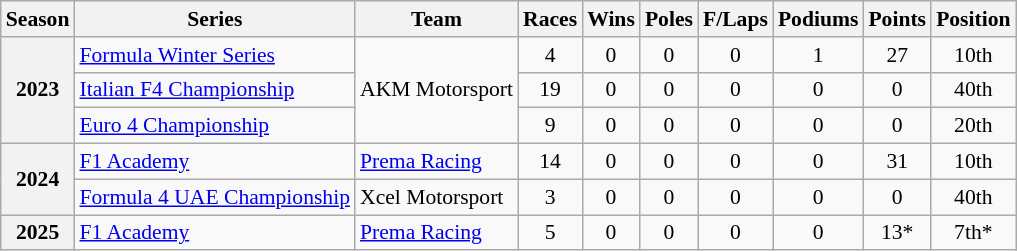<table class="wikitable" style="font-size: 90%; text-align:center;">
<tr>
<th scope="col">Season</th>
<th scope="col">Series</th>
<th scope="col">Team</th>
<th scope="col">Races</th>
<th scope="col">Wins</th>
<th scope="col">Poles</th>
<th scope="col">F/Laps</th>
<th scope="col">Podiums</th>
<th scope="col">Points</th>
<th scope="col">Position</th>
</tr>
<tr>
<th scope="row" rowspan="3">2023</th>
<td style="text-align:left;"><a href='#'>Formula Winter Series</a></td>
<td style="text-align:left;" rowspan="3">AKM Motorsport</td>
<td>4</td>
<td>0</td>
<td>0</td>
<td>0</td>
<td>1</td>
<td>27</td>
<td>10th</td>
</tr>
<tr>
<td style="text-align:left;"><a href='#'>Italian F4 Championship</a></td>
<td>19</td>
<td>0</td>
<td>0</td>
<td>0</td>
<td>0</td>
<td>0</td>
<td>40th</td>
</tr>
<tr>
<td style="text-align:left;"><a href='#'>Euro 4 Championship</a></td>
<td>9</td>
<td>0</td>
<td>0</td>
<td>0</td>
<td>0</td>
<td>0</td>
<td>20th</td>
</tr>
<tr>
<th scope="row" rowspan="2">2024</th>
<td style="text-align:left;"><a href='#'>F1 Academy</a></td>
<td style="text-align:left;"><a href='#'>Prema Racing</a></td>
<td>14</td>
<td>0</td>
<td>0</td>
<td>0</td>
<td>0</td>
<td>31</td>
<td>10th</td>
</tr>
<tr>
<td style="text-align:left;"><a href='#'>Formula 4 UAE Championship</a></td>
<td style="text-align:left;">Xcel Motorsport</td>
<td>3</td>
<td>0</td>
<td>0</td>
<td>0</td>
<td>0</td>
<td>0</td>
<td>40th</td>
</tr>
<tr>
<th>2025</th>
<td style="text-align:left;"><a href='#'>F1 Academy</a></td>
<td style="text-align:left;"><a href='#'>Prema Racing</a></td>
<td>5</td>
<td>0</td>
<td>0</td>
<td>0</td>
<td>0</td>
<td>13*</td>
<td>7th*</td>
</tr>
</table>
